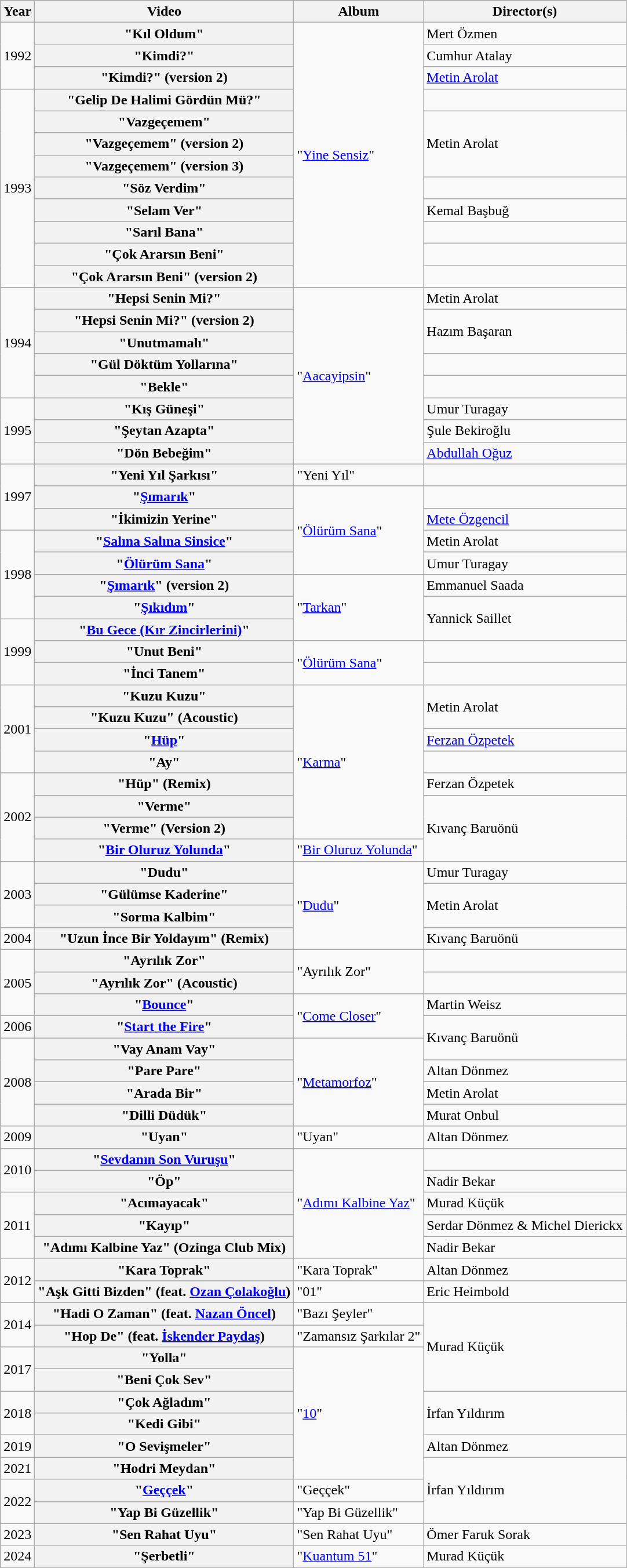<table class="wikitable plainrowheaders">
<tr>
<th scope="col">Year</th>
<th scope="col">Video</th>
<th scope="col">Album</th>
<th scope="col">Director(s)</th>
</tr>
<tr>
<td rowspan="3">1992</td>
<th scope="row">"Kıl Oldum"</th>
<td rowspan="12">"<a href='#'>Yine Sensiz</a>"</td>
<td>Mert Özmen</td>
</tr>
<tr>
<th scope="row">"Kimdi?"</th>
<td>Cumhur Atalay</td>
</tr>
<tr>
<th scope="row">"Kimdi?" (version 2)</th>
<td><a href='#'>Metin Arolat</a></td>
</tr>
<tr>
<td rowspan="9">1993</td>
<th scope="row">"Gelip De Halimi Gördün Mü?"</th>
<td></td>
</tr>
<tr>
<th scope="row">"Vazgeçemem"</th>
<td rowspan="3">Metin Arolat</td>
</tr>
<tr>
<th scope="row">"Vazgeçemem" (version 2)</th>
</tr>
<tr>
<th scope="row">"Vazgeçemem" (version 3)</th>
</tr>
<tr>
<th scope="row">"Söz Verdim"</th>
<td></td>
</tr>
<tr>
<th scope="row">"Selam Ver"</th>
<td>Kemal Başbuğ</td>
</tr>
<tr>
<th scope="row">"Sarıl Bana"</th>
<td></td>
</tr>
<tr>
<th scope="row">"Çok Ararsın Beni"</th>
<td></td>
</tr>
<tr>
<th scope="row">"Çok Ararsın Beni" (version 2)</th>
<td></td>
</tr>
<tr>
<td rowspan="5">1994</td>
<th scope="row">"Hepsi Senin Mi?"</th>
<td rowspan="8">"<a href='#'>Aacayipsin</a>"</td>
<td>Metin Arolat</td>
</tr>
<tr>
<th scope="row">"Hepsi Senin Mi?" (version 2)</th>
<td rowspan="2">Hazım Başaran</td>
</tr>
<tr>
<th scope="row">"Unutmamalı"</th>
</tr>
<tr>
<th scope="row">"Gül Döktüm Yollarına"</th>
<td></td>
</tr>
<tr>
<th scope="row">"Bekle"</th>
<td></td>
</tr>
<tr>
<td rowspan="3">1995</td>
<th scope="row">"Kış Güneşi"</th>
<td>Umur Turagay</td>
</tr>
<tr>
<th scope="row">"Şeytan Azapta"</th>
<td>Şule Bekiroğlu</td>
</tr>
<tr>
<th scope="row">"Dön Bebeğim"</th>
<td><a href='#'>Abdullah Oğuz</a></td>
</tr>
<tr>
<td rowspan="3">1997</td>
<th scope="row">"Yeni Yıl Şarkısı"</th>
<td>"Yeni Yıl"</td>
<td></td>
</tr>
<tr>
<th scope="row">"<a href='#'>Şımarık</a>"</th>
<td rowspan="4">"<a href='#'>Ölürüm Sana</a>"</td>
<td></td>
</tr>
<tr>
<th scope="row">"İkimizin Yerine"</th>
<td><a href='#'>Mete Özgencil</a></td>
</tr>
<tr>
<td rowspan="4">1998</td>
<th scope="row">"<a href='#'>Salına Salına Sinsice</a>"</th>
<td>Metin Arolat</td>
</tr>
<tr>
<th scope="row">"<a href='#'>Ölürüm Sana</a>"</th>
<td>Umur Turagay</td>
</tr>
<tr>
<th scope="row">"<a href='#'>Şımarık</a>" (version 2)</th>
<td rowspan="3">"<a href='#'>Tarkan</a>"</td>
<td>Emmanuel Saada</td>
</tr>
<tr>
<th scope="row">"<a href='#'>Şıkıdım</a>"</th>
<td rowspan="2">Yannick Saillet</td>
</tr>
<tr>
<td rowspan="3">1999</td>
<th scope="row">"<a href='#'>Bu Gece (Kır Zincirlerini)</a>"</th>
</tr>
<tr>
<th scope="row">"Unut Beni"</th>
<td rowspan="2">"<a href='#'>Ölürüm Sana</a>"</td>
<td></td>
</tr>
<tr>
<th scope="row">"İnci Tanem"</th>
<td></td>
</tr>
<tr>
<td rowspan="4">2001</td>
<th scope="row">"Kuzu Kuzu"</th>
<td rowspan="7">"<a href='#'>Karma</a>"</td>
<td rowspan="2">Metin Arolat</td>
</tr>
<tr>
<th scope="row">"Kuzu Kuzu" (Acoustic)</th>
</tr>
<tr>
<th scope="row">"<a href='#'>Hüp</a>"</th>
<td><a href='#'>Ferzan Özpetek</a></td>
</tr>
<tr>
<th scope="row">"Ay"</th>
<td></td>
</tr>
<tr>
<td rowspan="4">2002</td>
<th scope="row">"Hüp" (Remix)</th>
<td>Ferzan Özpetek</td>
</tr>
<tr>
<th scope="row">"Verme"</th>
<td rowspan="3">Kıvanç Baruönü</td>
</tr>
<tr>
<th scope="row">"Verme" (Version 2)</th>
</tr>
<tr>
<th scope="row">"<a href='#'>Bir Oluruz Yolunda</a>"</th>
<td>"<a href='#'>Bir Oluruz Yolunda</a>"</td>
</tr>
<tr>
<td rowspan="3">2003</td>
<th scope="row">"Dudu"</th>
<td rowspan="4">"<a href='#'>Dudu</a>"</td>
<td>Umur Turagay</td>
</tr>
<tr>
<th scope="row">"Gülümse Kaderine"</th>
<td rowspan="2">Metin Arolat</td>
</tr>
<tr>
<th scope="row">"Sorma Kalbim"</th>
</tr>
<tr>
<td>2004</td>
<th scope="row">"Uzun İnce Bir Yoldayım" (Remix)</th>
<td>Kıvanç Baruönü</td>
</tr>
<tr>
<td rowspan="3">2005</td>
<th scope="row">"Ayrılık Zor"</th>
<td rowspan="2">"Ayrılık Zor"</td>
<td></td>
</tr>
<tr>
<th scope="row">"Ayrılık Zor" (Acoustic)</th>
<td></td>
</tr>
<tr>
<th scope="row">"<a href='#'>Bounce</a>"</th>
<td rowspan="2">"<a href='#'>Come Closer</a>"</td>
<td>Martin Weisz</td>
</tr>
<tr>
<td>2006</td>
<th scope="row">"<a href='#'>Start the Fire</a>"</th>
<td rowspan="2">Kıvanç Baruönü</td>
</tr>
<tr>
<td rowspan="4">2008</td>
<th scope="row">"Vay Anam Vay"</th>
<td rowspan="4">"<a href='#'>Metamorfoz</a>"</td>
</tr>
<tr>
<th scope="row">"Pare Pare"</th>
<td>Altan Dönmez</td>
</tr>
<tr>
<th scope="row">"Arada Bir"</th>
<td>Metin Arolat</td>
</tr>
<tr>
<th scope="row">"Dilli Düdük"</th>
<td>Murat Onbul</td>
</tr>
<tr>
<td>2009</td>
<th scope="row">"Uyan"</th>
<td>"Uyan"</td>
<td>Altan Dönmez</td>
</tr>
<tr>
<td rowspan="2">2010</td>
<th scope="row">"<a href='#'>Sevdanın Son Vuruşu</a>"</th>
<td rowspan="5">"<a href='#'>Adımı Kalbine Yaz</a>"</td>
<td></td>
</tr>
<tr>
<th scope="row">"Öp"</th>
<td>Nadir Bekar</td>
</tr>
<tr>
<td rowspan="3">2011</td>
<th scope="row">"Acımayacak"</th>
<td>Murad Küçük</td>
</tr>
<tr>
<th scope="row">"Kayıp"</th>
<td>Serdar Dönmez & Michel Dierickx</td>
</tr>
<tr>
<th scope="row">"Adımı Kalbine Yaz" (Ozinga Club Mix)</th>
<td>Nadir Bekar</td>
</tr>
<tr>
<td rowspan="2">2012</td>
<th scope="row">"Kara Toprak"</th>
<td>"Kara Toprak"</td>
<td>Altan Dönmez</td>
</tr>
<tr>
<th scope="row">"Aşk Gitti Bizden" (feat. <a href='#'>Ozan Çolakoğlu</a>)</th>
<td>"01"</td>
<td>Eric Heimbold</td>
</tr>
<tr>
<td rowspan="2">2014</td>
<th scope="row">"Hadi O Zaman" (feat. <a href='#'>Nazan Öncel</a>)</th>
<td>"Bazı Şeyler"</td>
<td rowspan="4">Murad Küçük</td>
</tr>
<tr>
<th scope="row">"Hop De" (feat. <a href='#'>İskender Paydaş</a>)</th>
<td>"Zamansız Şarkılar 2"</td>
</tr>
<tr>
<td rowspan="2">2017</td>
<th scope="row">"Yolla"</th>
<td rowspan="6">"<a href='#'>10</a>"</td>
</tr>
<tr>
<th scope="row">"Beni Çok Sev"</th>
</tr>
<tr>
<td rowspan="2">2018</td>
<th scope="row">"Çok Ağladım"</th>
<td rowspan="2">İrfan Yıldırım</td>
</tr>
<tr>
<th scope="row">"Kedi Gibi"</th>
</tr>
<tr>
<td>2019</td>
<th scope="row">"O Sevişmeler"</th>
<td>Altan Dönmez</td>
</tr>
<tr>
<td>2021</td>
<th scope="row">"Hodri Meydan"</th>
<td rowspan="3">İrfan Yıldırım</td>
</tr>
<tr>
<td rowspan="2">2022</td>
<th scope="row">"<a href='#'>Geççek</a>"</th>
<td>"Geççek"</td>
</tr>
<tr>
<th scope="row">"Yap Bi Güzellik"</th>
<td>"Yap Bi Güzellik"</td>
</tr>
<tr>
<td rowspan="1">2023</td>
<th scope="row">"Sen Rahat Uyu"</th>
<td>"Sen Rahat Uyu"</td>
<td>Ömer Faruk Sorak</td>
</tr>
<tr>
<td rowspan="1">2024</td>
<th scope="row">"Şerbetli"</th>
<td>"<a href='#'>Kuantum 51</a>"</td>
<td>Murad Küçük</td>
</tr>
<tr>
</tr>
</table>
